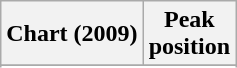<table class="wikitable sortable plainrowheaders" style="text-align:center">
<tr>
<th scope="col">Chart (2009)</th>
<th scope="col">Peak<br>position</th>
</tr>
<tr>
</tr>
<tr>
</tr>
<tr>
</tr>
<tr>
</tr>
<tr>
</tr>
</table>
